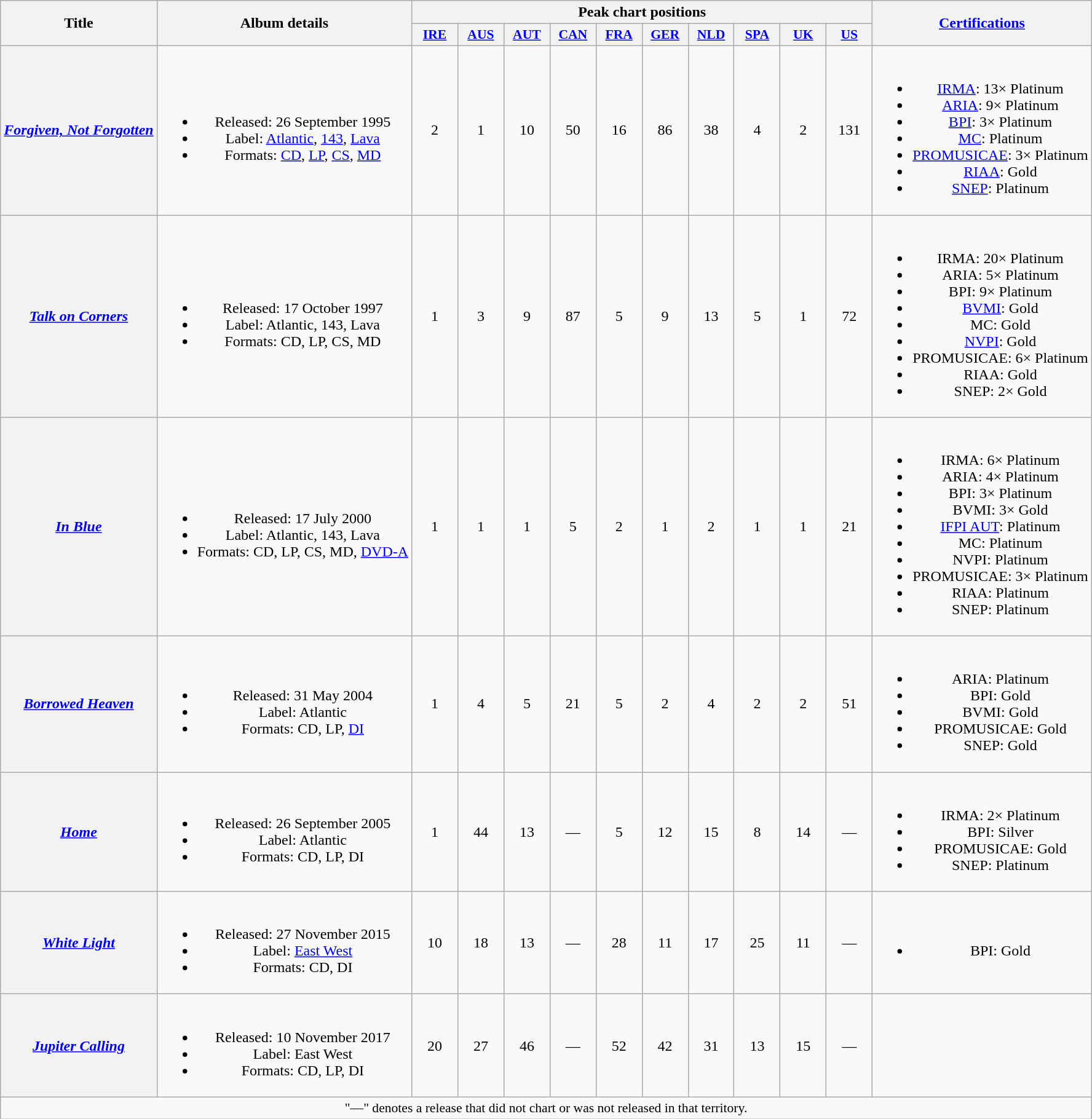<table class="wikitable plainrowheaders" style="text-align:center;" border="1">
<tr>
<th scope="col" rowspan="2">Title</th>
<th scope="col" rowspan="2">Album details</th>
<th scope="col" colspan="10">Peak chart positions</th>
<th scope="col" rowspan="2"><a href='#'>Certifications</a></th>
</tr>
<tr>
<th scope="col" style="width:3em;font-size:90%;"><a href='#'>IRE</a><br></th>
<th scope="col" style="width:3em;font-size:90%;"><a href='#'>AUS</a><br></th>
<th scope="col" style="width:3em;font-size:90%;"><a href='#'>AUT</a><br></th>
<th scope="col" style="width:3em;font-size:90%;"><a href='#'>CAN</a><br></th>
<th scope="col" style="width:3em;font-size:90%;"><a href='#'>FRA</a><br></th>
<th scope="col" style="width:3em;font-size:90%;"><a href='#'>GER</a><br></th>
<th scope="col" style="width:3em;font-size:90%;"><a href='#'>NLD</a><br></th>
<th scope="col" style="width:3em;font-size:90%;"><a href='#'>SPA</a><br></th>
<th scope="col" style="width:3em;font-size:90%;"><a href='#'>UK</a><br></th>
<th scope="col" style="width:3em;font-size:90%;"><a href='#'>US</a><br></th>
</tr>
<tr>
<th scope="row"><em><a href='#'>Forgiven, Not Forgotten</a></em></th>
<td><br><ul><li>Released: 26 September 1995</li><li>Label: <a href='#'>Atlantic</a>, <a href='#'>143</a>, <a href='#'>Lava</a></li><li>Formats: <a href='#'>CD</a>, <a href='#'>LP</a>, <a href='#'>CS</a>, <a href='#'>MD</a></li></ul></td>
<td>2</td>
<td>1</td>
<td>10</td>
<td>50</td>
<td>16</td>
<td>86</td>
<td>38</td>
<td>4</td>
<td>2</td>
<td>131</td>
<td><br><ul><li><a href='#'>IRMA</a>: 13× Platinum</li><li><a href='#'>ARIA</a>: 9× Platinum</li><li><a href='#'>BPI</a>: 3× Platinum</li><li><a href='#'>MC</a>: Platinum</li><li><a href='#'>PROMUSICAE</a>: 3× Platinum</li><li><a href='#'>RIAA</a>: Gold</li><li><a href='#'>SNEP</a>: Platinum</li></ul></td>
</tr>
<tr>
<th scope="row"><em><a href='#'>Talk on Corners</a></em></th>
<td><br><ul><li>Released: 17 October 1997</li><li>Label: Atlantic, 143, Lava</li><li>Formats: CD, LP, CS, MD</li></ul></td>
<td>1</td>
<td>3</td>
<td>9</td>
<td>87</td>
<td>5</td>
<td>9</td>
<td>13</td>
<td>5</td>
<td>1</td>
<td>72</td>
<td><br><ul><li>IRMA: 20× Platinum</li><li>ARIA: 5× Platinum</li><li>BPI: 9× Platinum</li><li><a href='#'>BVMI</a>: Gold</li><li>MC: Gold</li><li><a href='#'>NVPI</a>: Gold</li><li>PROMUSICAE: 6× Platinum</li><li>RIAA: Gold</li><li>SNEP: 2× Gold</li></ul></td>
</tr>
<tr>
<th scope="row"><em><a href='#'>In Blue</a></em></th>
<td><br><ul><li>Released: 17 July 2000</li><li>Label: Atlantic, 143, Lava</li><li>Formats: CD, LP, CS, MD, <a href='#'>DVD-A</a></li></ul></td>
<td>1</td>
<td>1</td>
<td>1</td>
<td>5</td>
<td>2</td>
<td>1</td>
<td>2</td>
<td>1</td>
<td>1</td>
<td>21</td>
<td><br><ul><li>IRMA: 6× Platinum</li><li>ARIA: 4× Platinum</li><li>BPI: 3× Platinum</li><li>BVMI: 3× Gold</li><li><a href='#'>IFPI AUT</a>: Platinum</li><li>MC: Platinum</li><li>NVPI: Platinum</li><li>PROMUSICAE: 3× Platinum</li><li>RIAA: Platinum</li><li>SNEP: Platinum</li></ul></td>
</tr>
<tr>
<th scope="row"><em><a href='#'>Borrowed Heaven</a></em></th>
<td><br><ul><li>Released: 31 May 2004</li><li>Label: Atlantic</li><li>Formats: CD, LP, <a href='#'>DI</a></li></ul></td>
<td>1</td>
<td>4</td>
<td>5</td>
<td>21</td>
<td>5</td>
<td>2</td>
<td>4</td>
<td>2</td>
<td>2</td>
<td>51</td>
<td><br><ul><li>ARIA: Platinum</li><li>BPI: Gold</li><li>BVMI: Gold</li><li>PROMUSICAE: Gold</li><li>SNEP: Gold</li></ul></td>
</tr>
<tr>
<th scope="row"><em><a href='#'>Home</a></em></th>
<td><br><ul><li>Released: 26 September 2005</li><li>Label: Atlantic</li><li>Formats: CD, LP, DI</li></ul></td>
<td>1</td>
<td>44</td>
<td>13</td>
<td>—</td>
<td>5</td>
<td>12</td>
<td>15</td>
<td>8</td>
<td>14</td>
<td>—</td>
<td><br><ul><li>IRMA: 2× Platinum</li><li>BPI: Silver</li><li>PROMUSICAE: Gold</li><li>SNEP: Platinum</li></ul></td>
</tr>
<tr>
<th scope="row"><em><a href='#'>White Light</a></em></th>
<td><br><ul><li>Released: 27 November 2015</li><li>Label: <a href='#'>East West</a></li><li>Formats: CD, DI</li></ul></td>
<td>10</td>
<td>18</td>
<td>13</td>
<td>—</td>
<td>28</td>
<td>11</td>
<td>17</td>
<td>25</td>
<td>11</td>
<td>—</td>
<td><br><ul><li>BPI: Gold</li></ul></td>
</tr>
<tr>
<th scope="row"><em><a href='#'>Jupiter Calling</a></em></th>
<td><br><ul><li>Released: 10 November 2017</li><li>Label: East West</li><li>Formats: CD, LP, DI</li></ul></td>
<td>20</td>
<td>27</td>
<td>46</td>
<td>—</td>
<td>52</td>
<td>42</td>
<td>31</td>
<td>13</td>
<td>15</td>
<td>—</td>
<td></td>
</tr>
<tr>
<td colspan="16" style="font-size:90%">"—" denotes a release that did not chart or was not released in that territory.</td>
</tr>
</table>
